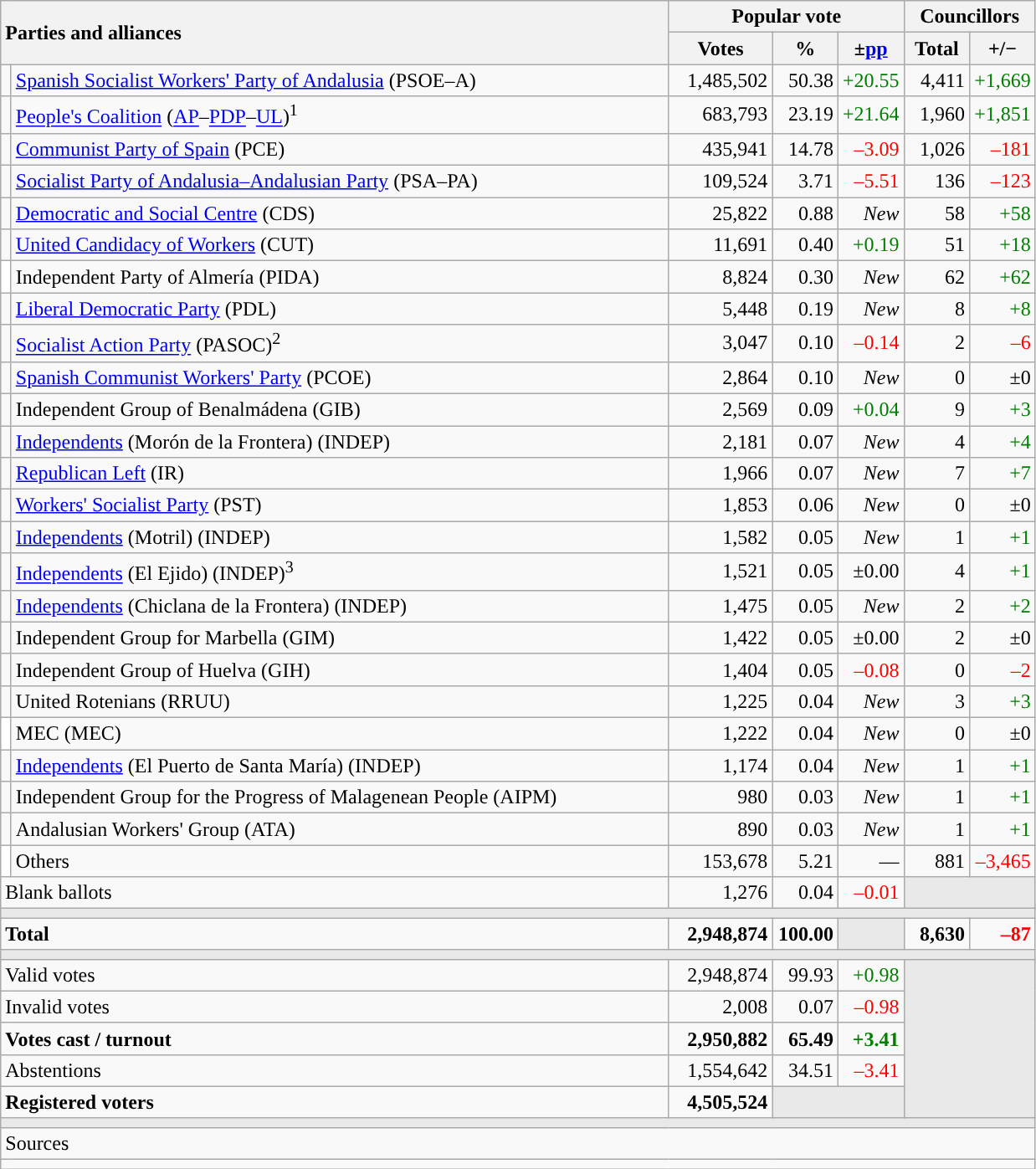<table class="wikitable" style="text-align:right;">
<tr>
<th style="text-align:left;" rowspan="2" colspan="2" width="525">Parties and alliances</th>
<th colspan="3">Popular vote</th>
<th colspan="2">Councillors</th>
</tr>
<tr>
<th width="75">Votes</th>
<th width="45">%</th>
<th width="45">±<a href='#'>pp</a></th>
<th width="45">Total</th>
<th width="45">+/−</th>
</tr>
<tr>
<td width="1" style="color:inherit;background:"></td>
<td align="left"><a href='#'>Spanish Socialist Workers' Party of Andalusia</a> (PSOE–A)</td>
<td>1,485,502</td>
<td>50.38</td>
<td style="color:green;">+20.55</td>
<td>4,411</td>
<td style="color:green;">+1,669</td>
</tr>
<tr>
<td style="color:inherit;background:"></td>
<td align="left"><a href='#'>People's Coalition</a> (<a href='#'>AP</a>–<a href='#'>PDP</a>–<a href='#'>UL</a>)<sup>1</sup></td>
<td>683,793</td>
<td>23.19</td>
<td style="color:green;">+21.64</td>
<td>1,960</td>
<td style="color:green;">+1,851</td>
</tr>
<tr>
<td style="color:inherit;background:"></td>
<td align="left"><a href='#'>Communist Party of Spain</a> (PCE)</td>
<td>435,941</td>
<td>14.78</td>
<td style="color:red;">–3.09</td>
<td>1,026</td>
<td style="color:red;">–181</td>
</tr>
<tr>
<td style="color:inherit;background:"></td>
<td align="left"><a href='#'>Socialist Party of Andalusia–Andalusian Party</a> (PSA–PA)</td>
<td>109,524</td>
<td>3.71</td>
<td style="color:red;">–5.51</td>
<td>136</td>
<td style="color:red;">–123</td>
</tr>
<tr>
<td style="color:inherit;background:"></td>
<td align="left"><a href='#'>Democratic and Social Centre</a> (CDS)</td>
<td>25,822</td>
<td>0.88</td>
<td><em>New</em></td>
<td>58</td>
<td style="color:green;">+58</td>
</tr>
<tr>
<td style="color:inherit;background:"></td>
<td align="left"><a href='#'>United Candidacy of Workers</a> (CUT)</td>
<td>11,691</td>
<td>0.40</td>
<td style="color:green;">+0.19</td>
<td>51</td>
<td style="color:green;">+18</td>
</tr>
<tr>
<td bgcolor="white"></td>
<td align="left">Independent Party of Almería (PIDA)</td>
<td>8,824</td>
<td>0.30</td>
<td><em>New</em></td>
<td>62</td>
<td style="color:green;">+62</td>
</tr>
<tr>
<td style="color:inherit;background:"></td>
<td align="left"><a href='#'>Liberal Democratic Party</a> (PDL)</td>
<td>5,448</td>
<td>0.19</td>
<td><em>New</em></td>
<td>8</td>
<td style="color:green;">+8</td>
</tr>
<tr>
<td style="color:inherit;background:"></td>
<td align="left"><a href='#'>Socialist Action Party</a> (PASOC)<sup>2</sup></td>
<td>3,047</td>
<td>0.10</td>
<td style="color:red;">–0.14</td>
<td>2</td>
<td style="color:red;">–6</td>
</tr>
<tr>
<td style="color:inherit;background:"></td>
<td align="left"><a href='#'>Spanish Communist Workers' Party</a> (PCOE)</td>
<td>2,864</td>
<td>0.10</td>
<td><em>New</em></td>
<td>0</td>
<td>±0</td>
</tr>
<tr>
<td style="color:inherit;background:"></td>
<td align="left">Independent Group of Benalmádena (GIB)</td>
<td>2,569</td>
<td>0.09</td>
<td style="color:green;">+0.04</td>
<td>9</td>
<td style="color:green;">+3</td>
</tr>
<tr>
<td style="color:inherit;background:"></td>
<td align="left"><a href='#'>Independents</a> (Morón de la Frontera) (INDEP)</td>
<td>2,181</td>
<td>0.07</td>
<td><em>New</em></td>
<td>4</td>
<td style="color:green;">+4</td>
</tr>
<tr>
<td style="color:inherit;background:"></td>
<td align="left"><a href='#'>Republican Left</a> (IR)</td>
<td>1,966</td>
<td>0.07</td>
<td><em>New</em></td>
<td>7</td>
<td style="color:green;">+7</td>
</tr>
<tr>
<td style="color:inherit;background:"></td>
<td align="left"><a href='#'>Workers' Socialist Party</a> (PST)</td>
<td>1,853</td>
<td>0.06</td>
<td><em>New</em></td>
<td>0</td>
<td>±0</td>
</tr>
<tr>
<td style="color:inherit;background:"></td>
<td align="left"><a href='#'>Independents</a> (Motril) (INDEP)</td>
<td>1,582</td>
<td>0.05</td>
<td><em>New</em></td>
<td>1</td>
<td style="color:green;">+1</td>
</tr>
<tr>
<td style="color:inherit;background:"></td>
<td align="left"><a href='#'>Independents</a> (El Ejido) (INDEP)<sup>3</sup></td>
<td>1,521</td>
<td>0.05</td>
<td>±0.00</td>
<td>4</td>
<td style="color:green;">+1</td>
</tr>
<tr>
<td style="color:inherit;background:"></td>
<td align="left"><a href='#'>Independents</a> (Chiclana de la Frontera) (INDEP)</td>
<td>1,475</td>
<td>0.05</td>
<td><em>New</em></td>
<td>2</td>
<td style="color:green;">+2</td>
</tr>
<tr>
<td style="color:inherit;background:"></td>
<td align="left">Independent Group for Marbella (GIM)</td>
<td>1,422</td>
<td>0.05</td>
<td>±0.00</td>
<td>2</td>
<td>±0</td>
</tr>
<tr>
<td style="color:inherit;background:"></td>
<td align="left">Independent Group of Huelva (GIH)</td>
<td>1,404</td>
<td>0.05</td>
<td style="color:red;">–0.08</td>
<td>0</td>
<td style="color:red;">–2</td>
</tr>
<tr>
<td style="color:inherit;background:"></td>
<td align="left">United Rotenians (RRUU)</td>
<td>1,225</td>
<td>0.04</td>
<td><em>New</em></td>
<td>3</td>
<td style="color:green;">+3</td>
</tr>
<tr>
<td bgcolor="white"></td>
<td align="left">MEC (MEC)</td>
<td>1,222</td>
<td>0.04</td>
<td><em>New</em></td>
<td>0</td>
<td>±0</td>
</tr>
<tr>
<td style="color:inherit;background:"></td>
<td align="left"><a href='#'>Independents</a> (El Puerto de Santa María) (INDEP)</td>
<td>1,174</td>
<td>0.04</td>
<td><em>New</em></td>
<td>1</td>
<td style="color:green;">+1</td>
</tr>
<tr>
<td style="color:inherit;background:"></td>
<td align="left">Independent Group for the Progress of Malagenean People (AIPM)</td>
<td>980</td>
<td>0.03</td>
<td><em>New</em></td>
<td>1</td>
<td style="color:green;">+1</td>
</tr>
<tr>
<td style="color:inherit;background:"></td>
<td align="left">Andalusian Workers' Group (ATA)</td>
<td>890</td>
<td>0.03</td>
<td><em>New</em></td>
<td>1</td>
<td style="color:green;">+1</td>
</tr>
<tr>
<td bgcolor="white"></td>
<td align="left">Others</td>
<td>153,678</td>
<td>5.21</td>
<td>—</td>
<td>881</td>
<td style="color:red;">–3,465</td>
</tr>
<tr>
<td align="left" colspan="2">Blank ballots</td>
<td>1,276</td>
<td>0.04</td>
<td style="color:red;">–0.01</td>
<td bgcolor="#E9E9E9" colspan="2"></td>
</tr>
<tr>
<td colspan="7" bgcolor="#E9E9E9"></td>
</tr>
<tr style="font-weight:bold;">
<td align="left" colspan="2">Total</td>
<td>2,948,874</td>
<td>100.00</td>
<td bgcolor="#E9E9E9"></td>
<td>8,630</td>
<td style="color:red;">–87</td>
</tr>
<tr>
<td colspan="7" bgcolor="#E9E9E9"></td>
</tr>
<tr>
<td align="left" colspan="2">Valid votes</td>
<td>2,948,874</td>
<td>99.93</td>
<td style="color:green;">+0.98</td>
<td bgcolor="#E9E9E9" colspan="2" rowspan="5"></td>
</tr>
<tr>
<td align="left" colspan="2">Invalid votes</td>
<td>2,008</td>
<td>0.07</td>
<td style="color:red;">–0.98</td>
</tr>
<tr style="font-weight:bold;">
<td align="left" colspan="2">Votes cast / turnout</td>
<td>2,950,882</td>
<td>65.49</td>
<td style="color:green;">+3.41</td>
</tr>
<tr>
<td align="left" colspan="2">Abstentions</td>
<td>1,554,642</td>
<td>34.51</td>
<td style="color:red;">–3.41</td>
</tr>
<tr style="font-weight:bold;">
<td align="left" colspan="2">Registered voters</td>
<td>4,505,524</td>
<td bgcolor="#E9E9E9" colspan="2"></td>
</tr>
<tr>
<td colspan="7" bgcolor="#E9E9E9"></td>
</tr>
<tr>
<td align="left" colspan="7">Sources</td>
</tr>
<tr>
<td colspan="7" style="text-align:left; max-width:790px;"></td>
</tr>
</table>
